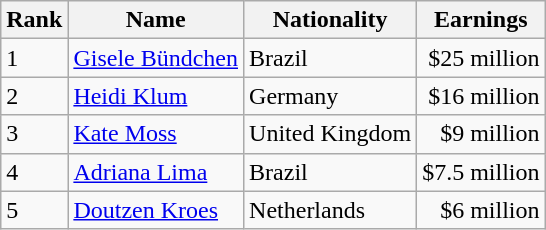<table class="wikitable sortable" border="0">
<tr>
<th scope="col">Rank</th>
<th scope="col">Name</th>
<th scope="col">Nationality</th>
<th scope="col">Earnings</th>
</tr>
<tr>
<td>1</td>
<td><a href='#'>Gisele Bündchen</a></td>
<td>Brazil</td>
<td align="right">$25 million</td>
</tr>
<tr>
<td>2</td>
<td><a href='#'>Heidi Klum</a></td>
<td>Germany</td>
<td align="right">$16 million</td>
</tr>
<tr>
<td>3</td>
<td><a href='#'>Kate Moss</a></td>
<td>United Kingdom</td>
<td align="right">$9 million</td>
</tr>
<tr>
<td>4</td>
<td><a href='#'>Adriana Lima</a></td>
<td>Brazil</td>
<td align="right">$7.5 million</td>
</tr>
<tr>
<td>5</td>
<td><a href='#'>Doutzen Kroes</a></td>
<td>Netherlands</td>
<td align="right">$6 million</td>
</tr>
</table>
